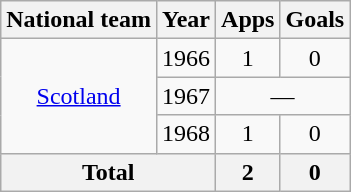<table class="wikitable" style="text-align:center">
<tr>
<th>National team</th>
<th>Year</th>
<th>Apps</th>
<th>Goals</th>
</tr>
<tr>
<td rowspan="3"><a href='#'>Scotland</a></td>
<td>1966</td>
<td>1</td>
<td>0</td>
</tr>
<tr>
<td>1967</td>
<td colspan="2">—</td>
</tr>
<tr>
<td>1968</td>
<td>1</td>
<td>0</td>
</tr>
<tr>
<th colspan="2">Total</th>
<th>2</th>
<th>0</th>
</tr>
</table>
